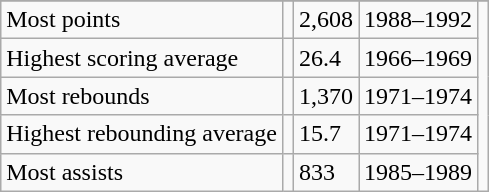<table class="wikitable">
<tr>
</tr>
<tr>
<td>Most points</td>
<td></td>
<td>2,608</td>
<td>1988–1992</td>
<td rowspan=5></td>
</tr>
<tr>
<td>Highest scoring average</td>
<td></td>
<td>26.4</td>
<td>1966–1969</td>
</tr>
<tr>
<td>Most rebounds</td>
<td></td>
<td>1,370</td>
<td>1971–1974</td>
</tr>
<tr>
<td>Highest rebounding average</td>
<td></td>
<td>15.7</td>
<td>1971–1974</td>
</tr>
<tr>
<td>Most assists</td>
<td></td>
<td>833</td>
<td>1985–1989</td>
</tr>
</table>
